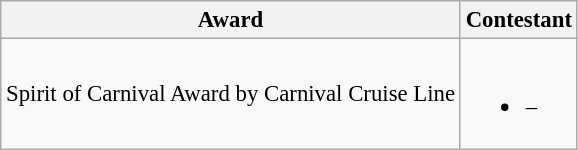<table class="wikitable sortable unsortable" style="font-size: 95%;">
<tr>
<th>Award</th>
<th>Contestant</th>
</tr>
<tr>
<td>Spirit of Carnival Award by Carnival Cruise Line</td>
<td><br><ul><li> – </li></ul></td>
</tr>
</table>
